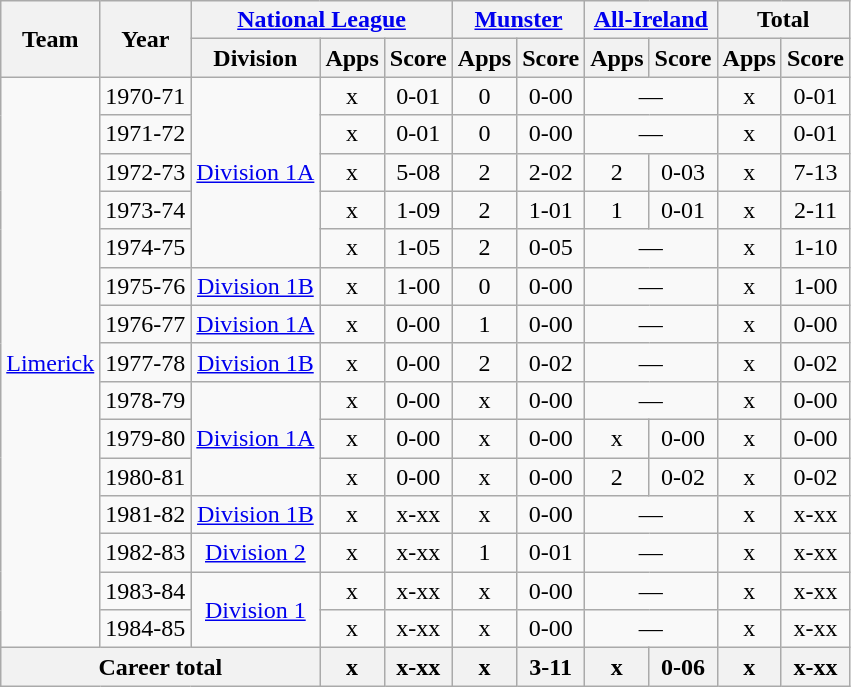<table class="wikitable" style="text-align:center">
<tr>
<th rowspan="2">Team</th>
<th rowspan="2">Year</th>
<th colspan="3"><a href='#'>National League</a></th>
<th colspan="2"><a href='#'>Munster</a></th>
<th colspan="2"><a href='#'>All-Ireland</a></th>
<th colspan="2">Total</th>
</tr>
<tr>
<th>Division</th>
<th>Apps</th>
<th>Score</th>
<th>Apps</th>
<th>Score</th>
<th>Apps</th>
<th>Score</th>
<th>Apps</th>
<th>Score</th>
</tr>
<tr>
<td rowspan="15"><a href='#'>Limerick</a></td>
<td>1970-71</td>
<td rowspan="5"><a href='#'>Division 1A</a></td>
<td>x</td>
<td>0-01</td>
<td>0</td>
<td>0-00</td>
<td colspan=2>—</td>
<td>x</td>
<td>0-01</td>
</tr>
<tr>
<td>1971-72</td>
<td>x</td>
<td>0-01</td>
<td>0</td>
<td>0-00</td>
<td colspan=2>—</td>
<td>x</td>
<td>0-01</td>
</tr>
<tr>
<td>1972-73</td>
<td>x</td>
<td>5-08</td>
<td>2</td>
<td>2-02</td>
<td>2</td>
<td>0-03</td>
<td>x</td>
<td>7-13</td>
</tr>
<tr>
<td>1973-74</td>
<td>x</td>
<td>1-09</td>
<td>2</td>
<td>1-01</td>
<td>1</td>
<td>0-01</td>
<td>x</td>
<td>2-11</td>
</tr>
<tr>
<td>1974-75</td>
<td>x</td>
<td>1-05</td>
<td>2</td>
<td>0-05</td>
<td colspan=2>—</td>
<td>x</td>
<td>1-10</td>
</tr>
<tr>
<td>1975-76</td>
<td rowspan="1"><a href='#'>Division 1B</a></td>
<td>x</td>
<td>1-00</td>
<td>0</td>
<td>0-00</td>
<td colspan=2>—</td>
<td>x</td>
<td>1-00</td>
</tr>
<tr>
<td>1976-77</td>
<td rowspan="1"><a href='#'>Division 1A</a></td>
<td>x</td>
<td>0-00</td>
<td>1</td>
<td>0-00</td>
<td colspan=2>—</td>
<td>x</td>
<td>0-00</td>
</tr>
<tr>
<td>1977-78</td>
<td rowspan="1"><a href='#'>Division 1B</a></td>
<td>x</td>
<td>0-00</td>
<td>2</td>
<td>0-02</td>
<td colspan=2>—</td>
<td>x</td>
<td>0-02</td>
</tr>
<tr>
<td>1978-79</td>
<td rowspan="3"><a href='#'>Division 1A</a></td>
<td>x</td>
<td>0-00</td>
<td>x</td>
<td>0-00</td>
<td colspan=2>—</td>
<td>x</td>
<td>0-00</td>
</tr>
<tr>
<td>1979-80</td>
<td>x</td>
<td>0-00</td>
<td>x</td>
<td>0-00</td>
<td>x</td>
<td>0-00</td>
<td>x</td>
<td>0-00</td>
</tr>
<tr>
<td>1980-81</td>
<td>x</td>
<td>0-00</td>
<td>x</td>
<td>0-00</td>
<td>2</td>
<td>0-02</td>
<td>x</td>
<td>0-02</td>
</tr>
<tr>
<td>1981-82</td>
<td rowspan="1"><a href='#'>Division 1B</a></td>
<td>x</td>
<td>x-xx</td>
<td>x</td>
<td>0-00</td>
<td colspan=2>—</td>
<td>x</td>
<td>x-xx</td>
</tr>
<tr>
<td>1982-83</td>
<td rowspan="1"><a href='#'>Division 2</a></td>
<td>x</td>
<td>x-xx</td>
<td>1</td>
<td>0-01</td>
<td colspan=2>—</td>
<td>x</td>
<td>x-xx</td>
</tr>
<tr>
<td>1983-84</td>
<td rowspan="2"><a href='#'>Division 1</a></td>
<td>x</td>
<td>x-xx</td>
<td>x</td>
<td>0-00</td>
<td colspan=2>—</td>
<td>x</td>
<td>x-xx</td>
</tr>
<tr>
<td>1984-85</td>
<td>x</td>
<td>x-xx</td>
<td>x</td>
<td>0-00</td>
<td colspan=2>—</td>
<td>x</td>
<td>x-xx</td>
</tr>
<tr>
<th colspan="3">Career total</th>
<th>x</th>
<th>x-xx</th>
<th>x</th>
<th>3-11</th>
<th>x</th>
<th>0-06</th>
<th>x</th>
<th>x-xx</th>
</tr>
</table>
